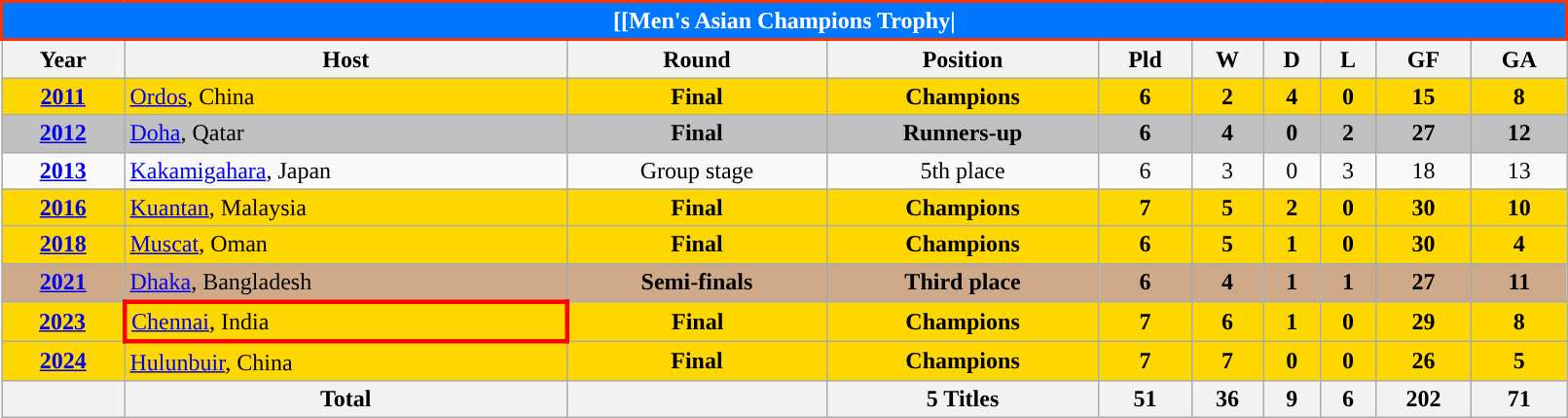<table class="wikitable" style="text-align: center; width:85%">
<tr>
<th colspan=10 style="background: #0077FF;border: 2px solid #ff3300;color: #FFFFFF;">[[Men's Asian Champions Trophy|</th>
</tr>
<tr>
<th>Year</th>
<th>Host</th>
<th>Round</th>
<th>Position</th>
<th>Pld</th>
<th>W</th>
<th>D</th>
<th>L</th>
<th>GF</th>
<th>GA</th>
</tr>
<tr bgcolor=Gold>
<td><strong><a href='#'>2011</a></strong></td>
<td align=left> <a href='#'>Ordos</a>, China</td>
<td><strong>Final</strong></td>
<td><strong>Champions</strong></td>
<td><strong>6</strong></td>
<td><strong>2</strong></td>
<td><strong>4</strong></td>
<td><strong>0</strong></td>
<td><strong>15</strong></td>
<td><strong>8</strong></td>
</tr>
<tr bgcolor=Silver>
<td><strong><a href='#'>2012</a></strong></td>
<td align=left> <a href='#'>Doha</a>, Qatar</td>
<td><strong>Final</strong></td>
<td><strong>Runners-up</strong></td>
<td><strong>6</strong></td>
<td><strong>4</strong></td>
<td><strong>0</strong></td>
<td><strong>2</strong></td>
<td><strong>27</strong></td>
<td><strong>12</strong></td>
</tr>
<tr>
<td><strong><a href='#'>2013</a></strong></td>
<td align=left> <a href='#'>Kakamigahara</a>, Japan</td>
<td>Group stage</td>
<td>5th place</td>
<td>6</td>
<td>3</td>
<td>0</td>
<td>3</td>
<td>18</td>
<td>13</td>
</tr>
<tr bgcolor=Gold>
<td><strong><a href='#'>2016</a></strong></td>
<td align=left> <a href='#'>Kuantan</a>, Malaysia</td>
<td><strong>Final</strong></td>
<td><strong>Champions</strong></td>
<td><strong>7</strong></td>
<td><strong>5</strong></td>
<td><strong>2</strong></td>
<td><strong>0</strong></td>
<td><strong>30</strong></td>
<td><strong>10</strong></td>
</tr>
<tr bgcolor=Gold>
<td><strong><a href='#'>2018</a></strong></td>
<td align=left> <a href='#'>Muscat</a>, Oman</td>
<td><strong>Final</strong></td>
<td><strong>Champions</strong></td>
<td><strong>6</strong></td>
<td><strong>5</strong></td>
<td><strong>1</strong></td>
<td><strong>0</strong></td>
<td><strong>30</strong></td>
<td><strong>4</strong></td>
</tr>
<tr bgcolor=#CFAA88>
<td><strong><a href='#'>2021</a></strong></td>
<td align=left> <a href='#'>Dhaka</a>, Bangladesh</td>
<td><strong>Semi-finals</strong></td>
<td><strong>Third place</strong></td>
<td><strong>6</strong></td>
<td><strong>4</strong></td>
<td><strong>1</strong></td>
<td><strong>1</strong></td>
<td><strong>27</strong></td>
<td><strong>11</strong></td>
</tr>
<tr bgcolor=Gold>
<td><strong><a href='#'>2023</a></strong></td>
<td style="border: 3px solid red"align=left> <a href='#'>Chennai</a>, India</td>
<td><strong>Final</strong></td>
<td><strong>Champions</strong></td>
<td><strong>7</strong></td>
<td><strong>6</strong></td>
<td><strong>1</strong></td>
<td><strong>0</strong></td>
<td><strong>29</strong></td>
<td><strong>8</strong></td>
</tr>
<tr bgcolor=Gold>
<td><strong><a href='#'>2024</a></strong></td>
<td align=left> <a href='#'>Hulunbuir</a>, China</td>
<td><strong>Final</strong></td>
<td><strong>Champions</strong></td>
<td><strong>7</strong></td>
<td><strong>7</strong></td>
<td><strong>0</strong></td>
<td><strong>0</strong></td>
<td><strong>26</strong></td>
<td><strong>5</strong></td>
</tr>
<tr>
<th></th>
<th>Total</th>
<th></th>
<th>5 Titles</th>
<th>51</th>
<th>36</th>
<th>9</th>
<th>6</th>
<th>202</th>
<th>71</th>
</tr>
</table>
